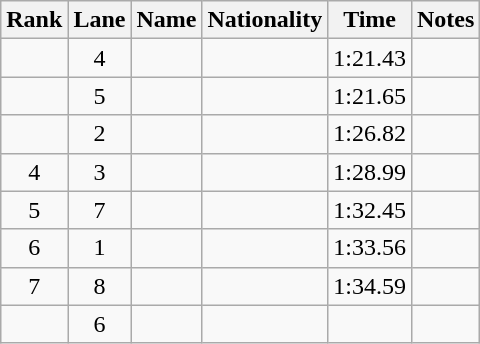<table class="wikitable sortable" style="text-align:center">
<tr>
<th>Rank</th>
<th>Lane</th>
<th>Name</th>
<th>Nationality</th>
<th>Time</th>
<th>Notes</th>
</tr>
<tr>
<td></td>
<td>4</td>
<td align=left></td>
<td align=left></td>
<td>1:21.43</td>
<td><strong></strong></td>
</tr>
<tr>
<td></td>
<td>5</td>
<td align=left></td>
<td align=left></td>
<td>1:21.65</td>
<td></td>
</tr>
<tr>
<td></td>
<td>2</td>
<td align=left></td>
<td align=left></td>
<td>1:26.82</td>
<td></td>
</tr>
<tr>
<td>4</td>
<td>3</td>
<td align=left></td>
<td align=left></td>
<td>1:28.99</td>
<td></td>
</tr>
<tr>
<td>5</td>
<td>7</td>
<td align=left></td>
<td align=left></td>
<td>1:32.45</td>
<td></td>
</tr>
<tr>
<td>6</td>
<td>1</td>
<td align=left></td>
<td align=left></td>
<td>1:33.56</td>
<td></td>
</tr>
<tr>
<td>7</td>
<td>8</td>
<td align=left></td>
<td align=left></td>
<td>1:34.59</td>
<td></td>
</tr>
<tr>
<td></td>
<td>6</td>
<td align=left></td>
<td align=left></td>
<td></td>
<td><strong></strong></td>
</tr>
</table>
